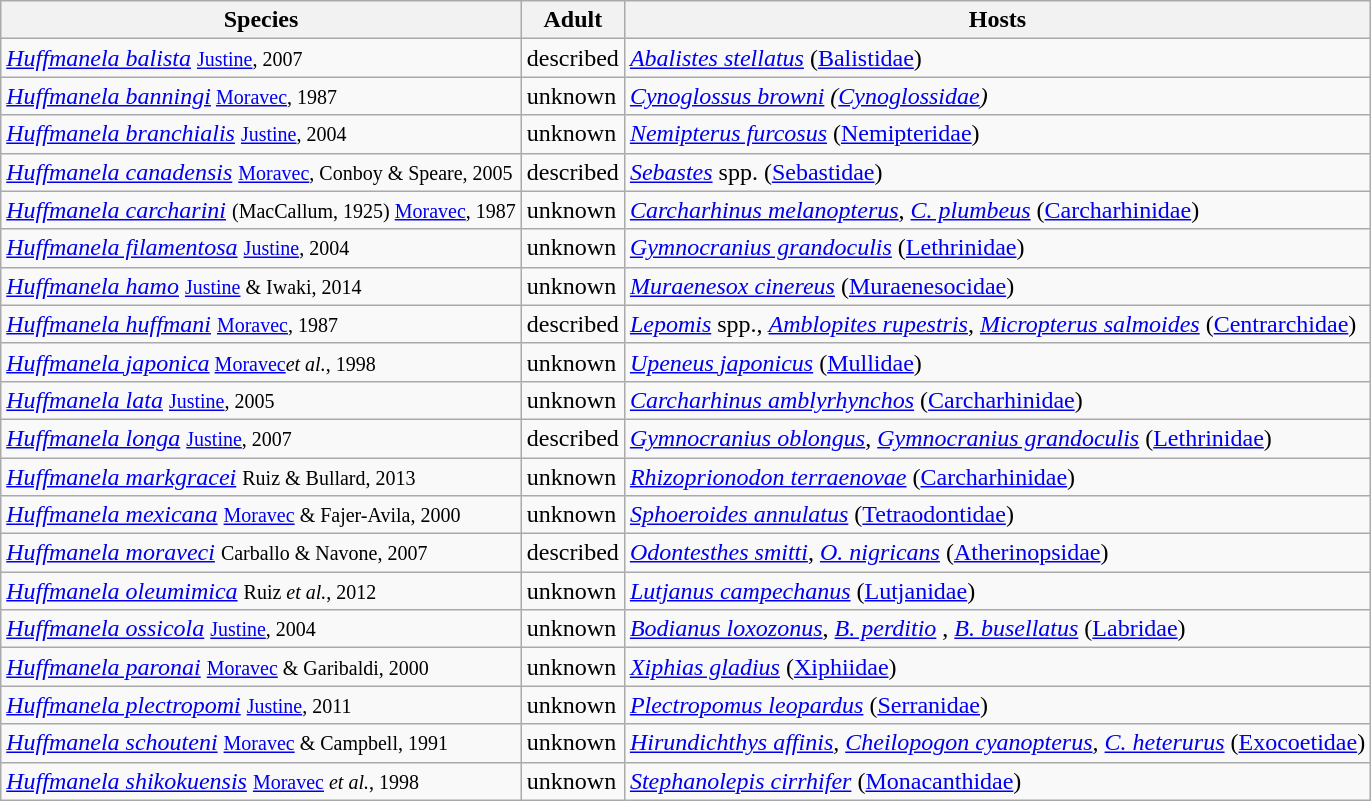<table class="wikitable">
<tr>
<th>Species</th>
<th>Adult</th>
<th>Hosts</th>
</tr>
<tr>
<td><em><a href='#'>Huffmanela balista</a></em> <small><a href='#'>Justine</a>, 2007</small> </td>
<td>described</td>
<td><em><a href='#'>Abalistes stellatus</a></em> (<a href='#'>Balistidae</a>)</td>
</tr>
<tr>
<td><em><a href='#'>Huffmanela banningi</a></em><small> <a href='#'>Moravec</a>, 1987</small> </td>
<td>unknown</td>
<td><em><a href='#'>Cynoglossus browni</a> (<a href='#'>Cynoglossidae</a>)</em></td>
</tr>
<tr>
<td><em><a href='#'>Huffmanela branchialis</a></em> <small><a href='#'>Justine</a>, 2004</small> </td>
<td>unknown</td>
<td><em><a href='#'>Nemipterus furcosus</a></em> (<a href='#'>Nemipteridae</a>)</td>
</tr>
<tr>
<td><em><a href='#'>Huffmanela canadensis</a></em> <small><a href='#'>Moravec</a>, Conboy & Speare, 2005</small> </td>
<td>described</td>
<td><em><a href='#'>Sebastes</a></em> spp. (<a href='#'>Sebastidae</a>)</td>
</tr>
<tr>
<td><em><a href='#'>Huffmanela carcharini</a></em> <small>(MacCallum, 1925) <a href='#'>Moravec</a>, 1987</small> </td>
<td>unknown</td>
<td><em> <a href='#'>Carcharhinus melanopterus</a></em>, <em><a href='#'>C. plumbeus</a></em> (<a href='#'>Carcharhinidae</a>)</td>
</tr>
<tr>
<td><em><a href='#'>Huffmanela filamentosa</a></em> <small><a href='#'>Justine</a>, 2004 </small></td>
<td>unknown</td>
<td><em><a href='#'>Gymnocranius grandoculis</a></em> (<a href='#'>Lethrinidae</a>)</td>
</tr>
<tr>
<td><em><a href='#'>Huffmanela hamo</a></em> <small><a href='#'>Justine</a> & Iwaki, 2014</small></td>
<td>unknown</td>
<td><em><a href='#'>Muraenesox cinereus</a></em> (<a href='#'>Muraenesocidae</a>)</td>
</tr>
<tr>
<td><em><a href='#'>Huffmanela huffmani</a></em> <small><a href='#'>Moravec</a>, 1987</small></td>
<td>described </td>
<td><em><a href='#'>Lepomis</a></em> spp., <em><a href='#'>Amblopites rupestris</a></em>, <em><a href='#'>Micropterus salmoides</a></em> (<a href='#'>Centrarchidae</a>)</td>
</tr>
<tr>
<td><em><a href='#'>Huffmanela japonica</a></em><small> <a href='#'>Moravec</a><em>et al.</em>, 1998</small> </td>
<td>unknown</td>
<td><em><a href='#'>Upeneus japonicus</a></em> (<a href='#'>Mullidae</a>)</td>
</tr>
<tr>
<td><em><a href='#'>Huffmanela lata</a></em> <small><a href='#'>Justine</a>, 2005</small> </td>
<td>unknown</td>
<td><em><a href='#'>Carcharhinus amblyrhynchos</a></em> (<a href='#'>Carcharhinidae</a>)</td>
</tr>
<tr>
<td><em><a href='#'>Huffmanela longa</a></em> <small><a href='#'>Justine</a>, 2007</small> </td>
<td>described</td>
<td><em><a href='#'>Gymnocranius oblongus</a></em>, <em><a href='#'>Gymnocranius grandoculis</a></em> (<a href='#'>Lethrinidae</a>)</td>
</tr>
<tr>
<td><em><a href='#'>Huffmanela markgracei</a></em> <small>Ruiz & Bullard, 2013</small> </td>
<td>unknown</td>
<td><em><a href='#'>Rhizoprionodon terraenovae</a></em> (<a href='#'>Carcharhinidae</a>)</td>
</tr>
<tr>
<td><em><a href='#'>Huffmanela mexicana</a></em> <small><a href='#'>Moravec</a> & Fajer-Avila, 2000</small> </td>
<td>unknown</td>
<td><em><a href='#'>Sphoeroides annulatus</a></em> (<a href='#'>Tetraodontidae</a>)</td>
</tr>
<tr>
<td><em><a href='#'>Huffmanela moraveci</a></em> <small>Carballo & Navone, 2007</small> </td>
<td>described</td>
<td><em><a href='#'>Odontesthes smitti</a></em>, <em><a href='#'>O. nigricans</a></em> (<a href='#'>Atherinopsidae</a>)</td>
</tr>
<tr>
<td><em><a href='#'>Huffmanela oleumimica</a></em> <small>Ruiz <em>et al.</em>, 2012</small> </td>
<td>unknown</td>
<td><em><a href='#'>Lutjanus campechanus</a></em> (<a href='#'>Lutjanidae</a>)</td>
</tr>
<tr>
<td><em><a href='#'>Huffmanela ossicola</a></em> <small><a href='#'>Justine</a>, 2004</small> </td>
<td>unknown</td>
<td><em><a href='#'>Bodianus loxozonus</a></em>, <em><a href='#'>B. perditio</a></em> , <em><a href='#'>B. busellatus</a></em> (<a href='#'>Labridae</a>)</td>
</tr>
<tr>
<td><em><a href='#'>Huffmanela paronai</a></em> <small><a href='#'>Moravec</a> & Garibaldi, 2000</small> </td>
<td>unknown</td>
<td><em><a href='#'>Xiphias gladius</a></em> (<a href='#'>Xiphiidae</a>)</td>
</tr>
<tr>
<td><em><a href='#'>Huffmanela plectropomi</a></em> <small><a href='#'>Justine</a>, 2011</small>  </td>
<td>unknown</td>
<td><em><a href='#'>Plectropomus leopardus</a></em> (<a href='#'>Serranidae</a>)</td>
</tr>
<tr>
<td><em><a href='#'>Huffmanela schouteni</a></em> <small><a href='#'>Moravec</a> & Campbell, 1991</small> </td>
<td>unknown</td>
<td><em><a href='#'>Hirundichthys affinis</a>, <a href='#'>Cheilopogon cyanopterus</a>, <a href='#'>C. heterurus</a></em> (<a href='#'>Exocoetidae</a>)</td>
</tr>
<tr>
<td><em><a href='#'>Huffmanela shikokuensis</a></em> <small><a href='#'>Moravec</a> <em>et al.</em>, 1998</small> </td>
<td>unknown</td>
<td><em><a href='#'>Stephanolepis cirrhifer</a></em> (<a href='#'>Monacanthidae</a>)</td>
</tr>
</table>
